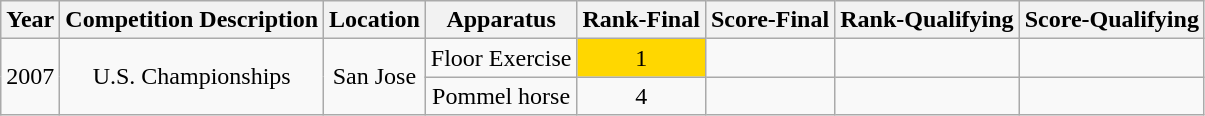<table class="wikitable" style="text-align:center">
<tr>
<th>Year</th>
<th>Competition Description</th>
<th>Location</th>
<th>Apparatus</th>
<th>Rank-Final</th>
<th>Score-Final</th>
<th>Rank-Qualifying</th>
<th>Score-Qualifying</th>
</tr>
<tr>
<td rowspan="2">2007</td>
<td rowspan="2">U.S. Championships</td>
<td rowspan="2">San Jose</td>
<td>Floor Exercise</td>
<td bgcolor="gold">1</td>
<td></td>
<td></td>
<td></td>
</tr>
<tr>
<td>Pommel horse</td>
<td>4</td>
<td></td>
<td></td>
<td></td>
</tr>
</table>
